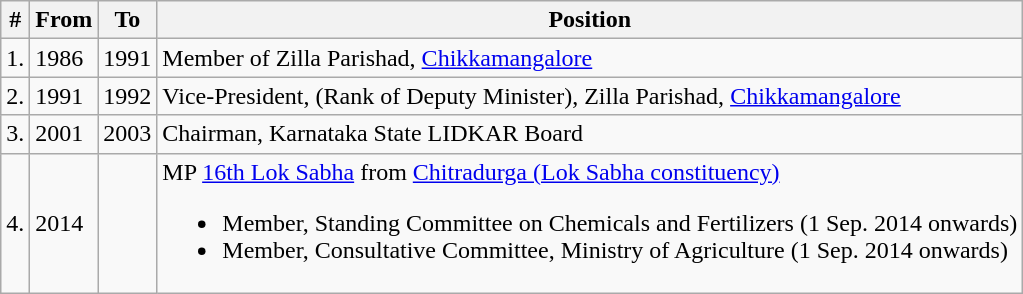<table class="wikitable">
<tr>
<th>#</th>
<th>From</th>
<th>To</th>
<th>Position</th>
</tr>
<tr>
<td>1.</td>
<td>1986</td>
<td>1991</td>
<td>Member of Zilla Parishad, <a href='#'>Chikkamangalore</a></td>
</tr>
<tr>
<td>2.</td>
<td>1991</td>
<td>1992</td>
<td>Vice-President, (Rank of Deputy Minister), Zilla Parishad, <a href='#'>Chikkamangalore</a></td>
</tr>
<tr>
<td>3.</td>
<td>2001</td>
<td>2003</td>
<td>Chairman, Karnataka State LIDKAR Board</td>
</tr>
<tr>
<td>4.</td>
<td>2014</td>
<td></td>
<td>MP <a href='#'>16th Lok Sabha</a> from <a href='#'>Chitradurga (Lok Sabha constituency)</a><br><ul><li>Member, Standing Committee on Chemicals and Fertilizers (1 Sep. 2014 onwards)</li><li>Member, Consultative Committee, Ministry of Agriculture (1 Sep. 2014 onwards)</li></ul></td>
</tr>
</table>
